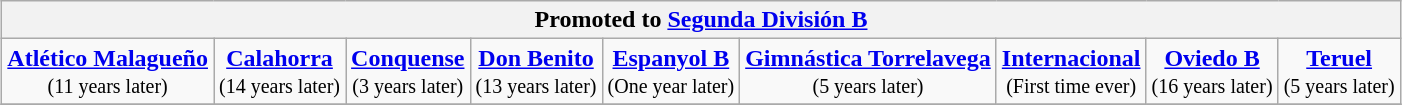<table class="wikitable" style="text-align: center; margin: 0 auto;">
<tr>
<th colspan="9">Promoted to <a href='#'>Segunda División B</a></th>
</tr>
<tr>
<td><strong><a href='#'>Atlético Malagueño</a></strong><br><small>(11 years later)</small></td>
<td><strong><a href='#'>Calahorra</a></strong><br><small>(14 years later)</small></td>
<td><strong><a href='#'>Conquense</a></strong><br><small>(3 years later)</small></td>
<td><strong><a href='#'>Don Benito</a></strong><br><small>(13 years later)</small></td>
<td><strong><a href='#'>Espanyol B</a></strong><br><small>(One year later)</small></td>
<td><strong><a href='#'>Gimnástica Torrelavega</a></strong><br><small>(5 years later)</small></td>
<td><strong><a href='#'>Internacional</a></strong><br><small>(First time ever)</small></td>
<td><strong><a href='#'>Oviedo B</a></strong><br><small>(16 years later)</small></td>
<td><strong><a href='#'>Teruel</a></strong><br><small>(5 years later)</small></td>
</tr>
<tr>
</tr>
</table>
